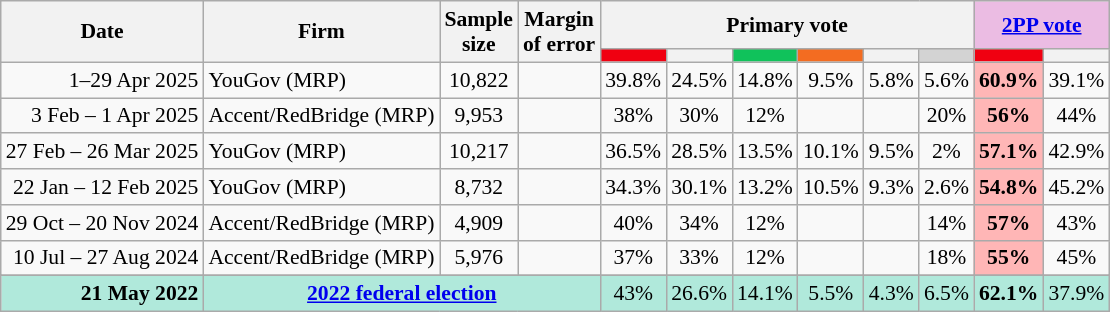<table class="nowrap wikitable tpl-blanktable" style=text-align:center;font-size:90%>
<tr>
<th rowspan=2>Date</th>
<th rowspan=2>Firm</th>
<th rowspan=2>Sample<br>size</th>
<th rowspan=2>Margin<br>of error</th>
<th colspan=6>Primary vote</th>
<th colspan=2 class=unsortable style=background:#ebbce3><a href='#'>2PP vote</a></th>
</tr>
<tr>
<th style="background:#F00011"></th>
<th style=background:></th>
<th style=background:#10C25B></th>
<th style=background:#f36c21></th>
<th style=background:></th>
<th style=background:lightgray></th>
<th style="background:#F00011"></th>
<th style=background:></th>
</tr>
<tr>
<td align=right>1–29 Apr 2025</td>
<td align=left>YouGov (MRP)</td>
<td>10,822</td>
<td></td>
<td>39.8%</td>
<td>24.5%</td>
<td>14.8%</td>
<td>9.5%</td>
<td>5.8%</td>
<td>5.6%</td>
<th style="background:#FFB6B6">60.9%</th>
<td>39.1%</td>
</tr>
<tr>
<td align=right>3 Feb – 1 Apr 2025</td>
<td align=left>Accent/RedBridge (MRP)</td>
<td>9,953</td>
<td></td>
<td>38%</td>
<td>30%</td>
<td>12%</td>
<td></td>
<td></td>
<td>20%</td>
<th style="background:#FFB6B6">56%</th>
<td>44%</td>
</tr>
<tr>
<td align=right>27 Feb – 26 Mar 2025</td>
<td align=left>YouGov (MRP)</td>
<td>10,217</td>
<td></td>
<td>36.5%</td>
<td>28.5%</td>
<td>13.5%</td>
<td>10.1%</td>
<td>9.5%</td>
<td>2%</td>
<th style="background:#FFB6B6">57.1%</th>
<td>42.9%</td>
</tr>
<tr>
<td align=right>22 Jan – 12 Feb 2025</td>
<td align=left>YouGov (MRP)</td>
<td>8,732</td>
<td></td>
<td>34.3%</td>
<td>30.1%</td>
<td>13.2%</td>
<td>10.5%</td>
<td>9.3%</td>
<td>2.6%</td>
<th style="background:#FFB6B6">54.8%</th>
<td>45.2%</td>
</tr>
<tr>
<td align=right>29 Oct – 20 Nov 2024</td>
<td align=left>Accent/RedBridge (MRP)</td>
<td>4,909</td>
<td></td>
<td>40%</td>
<td>34%</td>
<td>12%</td>
<td></td>
<td></td>
<td>14%</td>
<th style="background:#FFB6B6">57%</th>
<td>43%</td>
</tr>
<tr>
<td align=right>10 Jul – 27 Aug 2024</td>
<td align=left>Accent/RedBridge (MRP)</td>
<td>5,976</td>
<td></td>
<td>37%</td>
<td>33%</td>
<td>12%</td>
<td></td>
<td></td>
<td>18%</td>
<th style="background:#FFB6B6">55%</th>
<td>45%</td>
</tr>
<tr>
</tr>
<tr style="background:#b0e9db">
<td style="text-align:right" data-sort-value="21-May-2022"><strong>21 May 2022</strong></td>
<td colspan="3" style="text-align:center"><strong><a href='#'>2022 federal election</a></strong></td>
<td>43%</td>
<td>26.6%</td>
<td>14.1%</td>
<td>5.5%</td>
<td>4.3%</td>
<td>6.5%</td>
<td><strong>62.1%</strong></td>
<td>37.9%</td>
</tr>
</table>
